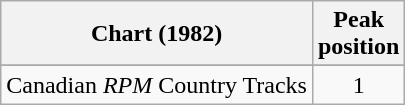<table class="wikitable sortable">
<tr>
<th align="left">Chart (1982)</th>
<th align="center">Peak<br>position</th>
</tr>
<tr>
</tr>
<tr>
<td align="left">Canadian <em>RPM</em> Country Tracks</td>
<td align="center">1</td>
</tr>
</table>
